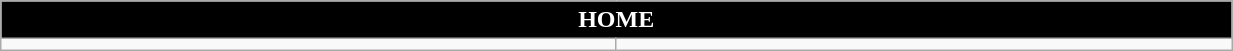<table class="wikitable collapsible collapsed" style="width:65%">
<tr>
<th colspan=10 ! style="color:white; background:#000000">HOME</th>
</tr>
<tr>
<td></td>
<td></td>
</tr>
</table>
